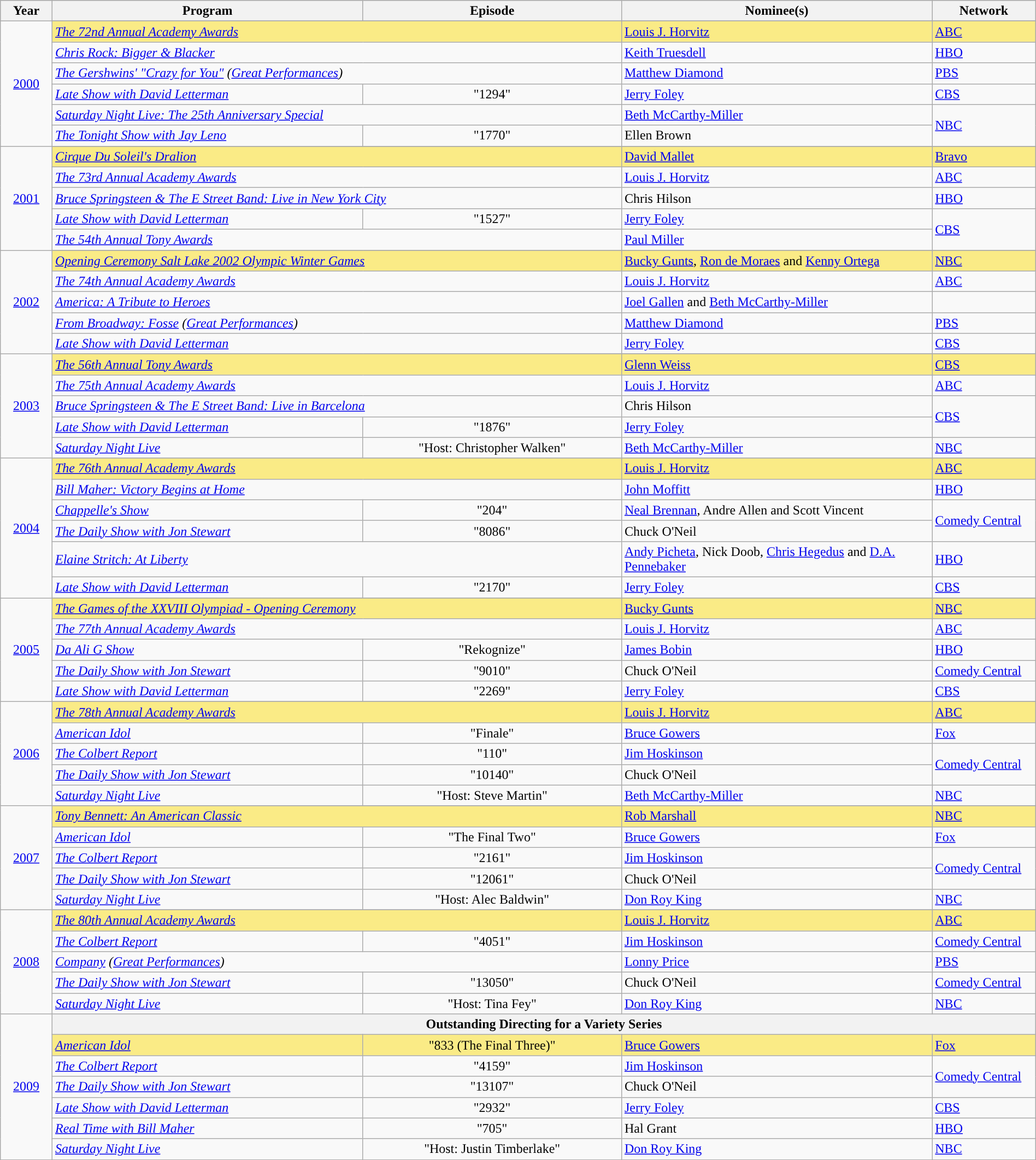<table class="wikitable" style="width:100%">
<tr bgcolor="#bebebe">
<th width="5%">Year</th>
<th width="30%">Program</th>
<th width="25%">Episode</th>
<th width="30%">Nominee(s)</th>
<th width="10%">Network</th>
</tr>
<tr>
<td rowspan="7" style="text-align:center;"><a href='#'>2000</a><br></td>
</tr>
<tr style="background:#FAEB86;">
<td colspan=2><em><a href='#'>The 72nd Annual Academy Awards</a></em></td>
<td><a href='#'>Louis J. Horvitz</a></td>
<td><a href='#'>ABC</a></td>
</tr>
<tr>
<td colspan=2><em><a href='#'>Chris Rock: Bigger & Blacker</a></em></td>
<td><a href='#'>Keith Truesdell</a></td>
<td><a href='#'>HBO</a></td>
</tr>
<tr>
<td colspan=2><em><a href='#'>The Gershwins' "Crazy for You"</a> (<a href='#'>Great Performances</a>)</em></td>
<td><a href='#'>Matthew Diamond</a></td>
<td><a href='#'>PBS</a></td>
</tr>
<tr>
<td><em><a href='#'>Late Show with David Letterman</a></em></td>
<td align=center>"1294"</td>
<td><a href='#'>Jerry Foley</a></td>
<td><a href='#'>CBS</a></td>
</tr>
<tr>
<td colspan=2><em><a href='#'>Saturday Night Live: The 25th Anniversary Special</a></em></td>
<td><a href='#'>Beth McCarthy-Miller</a></td>
<td rowspan=2><a href='#'>NBC</a></td>
</tr>
<tr>
<td><em><a href='#'>The Tonight Show with Jay Leno</a></em></td>
<td align=center>"1770"</td>
<td>Ellen Brown</td>
</tr>
<tr>
<td rowspan="6" style="text-align:center;"><a href='#'>2001</a><br></td>
</tr>
<tr style="background:#FAEB86;">
<td colspan=2><em><a href='#'>Cirque Du Soleil's Dralion</a></em></td>
<td><a href='#'>David Mallet</a></td>
<td><a href='#'>Bravo</a></td>
</tr>
<tr>
<td colspan=2><em><a href='#'>The 73rd Annual Academy Awards</a></em></td>
<td><a href='#'>Louis J. Horvitz</a></td>
<td><a href='#'>ABC</a></td>
</tr>
<tr>
<td colspan=2><em><a href='#'>Bruce Springsteen & The E Street Band: Live in New York City</a></em></td>
<td>Chris Hilson</td>
<td><a href='#'>HBO</a></td>
</tr>
<tr>
<td><em><a href='#'>Late Show with David Letterman</a></em></td>
<td align=center>"1527"</td>
<td><a href='#'>Jerry Foley</a></td>
<td rowspan=2><a href='#'>CBS</a></td>
</tr>
<tr>
<td colspan=2><em><a href='#'>The 54th Annual Tony Awards</a></em></td>
<td><a href='#'>Paul Miller</a></td>
</tr>
<tr>
<td rowspan="6" style="text-align:center;"><a href='#'>2002</a><br></td>
</tr>
<tr style="background:#FAEB86;">
<td colspan=2><em><a href='#'>Opening Ceremony Salt Lake 2002 Olympic Winter Games</a></em></td>
<td><a href='#'>Bucky Gunts</a>, <a href='#'>Ron de Moraes</a> and <a href='#'>Kenny Ortega</a></td>
<td><a href='#'>NBC</a></td>
</tr>
<tr>
<td colspan=2><em><a href='#'>The 74th Annual Academy Awards</a></em></td>
<td><a href='#'>Louis J. Horvitz</a></td>
<td><a href='#'>ABC</a></td>
</tr>
<tr>
<td colspan=2><em><a href='#'>America: A Tribute to Heroes</a></em></td>
<td><a href='#'>Joel Gallen</a> and <a href='#'>Beth McCarthy-Miller</a></td>
<td></td>
</tr>
<tr>
<td colspan=2><em><a href='#'>From Broadway: Fosse</a> (<a href='#'>Great Performances</a>)</em></td>
<td><a href='#'>Matthew Diamond</a></td>
<td><a href='#'>PBS</a></td>
</tr>
<tr>
<td colspan=2><em><a href='#'>Late Show with David Letterman</a></em></td>
<td><a href='#'>Jerry Foley</a></td>
<td><a href='#'>CBS</a></td>
</tr>
<tr>
<td rowspan="6" style="text-align:center;"><a href='#'>2003</a><br></td>
</tr>
<tr style="background:#FAEB86;">
<td colspan=2><em><a href='#'>The 56th Annual Tony Awards</a></em></td>
<td><a href='#'>Glenn Weiss</a></td>
<td><a href='#'>CBS</a></td>
</tr>
<tr>
<td colspan=2><em><a href='#'>The 75th Annual Academy Awards</a></em></td>
<td><a href='#'>Louis J. Horvitz</a></td>
<td><a href='#'>ABC</a></td>
</tr>
<tr>
<td colspan=2><em><a href='#'>Bruce Springsteen & The E Street Band: Live in Barcelona</a></em></td>
<td>Chris Hilson</td>
<td rowspan=2><a href='#'>CBS</a></td>
</tr>
<tr>
<td><em><a href='#'>Late Show with David Letterman</a></em></td>
<td align=center>"1876"</td>
<td><a href='#'>Jerry Foley</a></td>
</tr>
<tr>
<td><em><a href='#'>Saturday Night Live</a></em></td>
<td align=center>"Host: Christopher Walken"</td>
<td><a href='#'>Beth McCarthy-Miller</a></td>
<td><a href='#'>NBC</a></td>
</tr>
<tr>
<td rowspan="7" style="text-align:center;"><a href='#'>2004</a><br></td>
</tr>
<tr style="background:#FAEB86;">
<td colspan=2><em><a href='#'>The 76th Annual Academy Awards</a></em></td>
<td><a href='#'>Louis J. Horvitz</a></td>
<td><a href='#'>ABC</a></td>
</tr>
<tr>
<td colspan=2><em><a href='#'>Bill Maher: Victory Begins at Home</a></em></td>
<td><a href='#'>John Moffitt</a></td>
<td><a href='#'>HBO</a></td>
</tr>
<tr>
<td><em><a href='#'>Chappelle's Show</a></em></td>
<td align=center>"204"</td>
<td><a href='#'>Neal Brennan</a>, Andre Allen and Scott Vincent</td>
<td rowspan=2><a href='#'>Comedy Central</a></td>
</tr>
<tr>
<td><em><a href='#'>The Daily Show with Jon Stewart</a></em></td>
<td align=center>"8086"</td>
<td>Chuck O'Neil</td>
</tr>
<tr>
<td colspan=2><em><a href='#'>Elaine Stritch: At Liberty</a></em></td>
<td><a href='#'>Andy Picheta</a>, Nick Doob, <a href='#'>Chris Hegedus</a> and <a href='#'>D.A. Pennebaker</a></td>
<td><a href='#'>HBO</a></td>
</tr>
<tr>
<td><em><a href='#'>Late Show with David Letterman</a></em></td>
<td align=center>"2170"</td>
<td><a href='#'>Jerry Foley</a></td>
<td><a href='#'>CBS</a></td>
</tr>
<tr>
<td rowspan="6" style="text-align:center;"><a href='#'>2005</a><br></td>
</tr>
<tr style="background:#FAEB86;">
<td colspan=2><em><a href='#'>The Games of the XXVIII Olympiad - Opening Ceremony</a></em></td>
<td><a href='#'>Bucky Gunts</a></td>
<td><a href='#'>NBC</a></td>
</tr>
<tr>
<td colspan=2><em><a href='#'>The 77th Annual Academy Awards</a></em></td>
<td><a href='#'>Louis J. Horvitz</a></td>
<td><a href='#'>ABC</a></td>
</tr>
<tr>
<td><em><a href='#'>Da Ali G Show</a></em></td>
<td align=center>"Rekognize"</td>
<td><a href='#'>James Bobin</a></td>
<td><a href='#'>HBO</a></td>
</tr>
<tr>
<td><em><a href='#'>The Daily Show with Jon Stewart</a></em></td>
<td align=center>"9010"</td>
<td>Chuck O'Neil</td>
<td><a href='#'>Comedy Central</a></td>
</tr>
<tr>
<td><em><a href='#'>Late Show with David Letterman</a></em></td>
<td align=center>"2269"</td>
<td><a href='#'>Jerry Foley</a></td>
<td><a href='#'>CBS</a></td>
</tr>
<tr>
<td rowspan="6" style="text-align:center;"><a href='#'>2006</a><br></td>
</tr>
<tr style="background:#FAEB86;">
<td colspan=2><em><a href='#'>The 78th Annual Academy Awards</a></em></td>
<td><a href='#'>Louis J. Horvitz</a></td>
<td><a href='#'>ABC</a></td>
</tr>
<tr>
<td><em><a href='#'>American Idol</a></em></td>
<td align=center>"Finale"</td>
<td><a href='#'>Bruce Gowers</a></td>
<td><a href='#'>Fox</a></td>
</tr>
<tr>
<td><em><a href='#'>The Colbert Report</a></em></td>
<td align=center>"110"</td>
<td><a href='#'>Jim Hoskinson</a></td>
<td rowspan=2><a href='#'>Comedy Central</a></td>
</tr>
<tr>
<td><em><a href='#'>The Daily Show with Jon Stewart</a></em></td>
<td align=center>"10140"</td>
<td>Chuck O'Neil</td>
</tr>
<tr>
<td><em><a href='#'>Saturday Night Live</a></em></td>
<td align=center>"Host: Steve Martin"</td>
<td><a href='#'>Beth McCarthy-Miller</a></td>
<td><a href='#'>NBC</a></td>
</tr>
<tr>
<td rowspan="6" style="text-align:center;"><a href='#'>2007</a><br></td>
</tr>
<tr style="background:#FAEB86;">
<td colspan=2><em><a href='#'>Tony Bennett: An American Classic</a></em></td>
<td><a href='#'>Rob Marshall</a></td>
<td><a href='#'>NBC</a></td>
</tr>
<tr>
<td><em><a href='#'>American Idol</a></em></td>
<td align=center>"The Final Two"</td>
<td><a href='#'>Bruce Gowers</a></td>
<td><a href='#'>Fox</a></td>
</tr>
<tr>
<td><em><a href='#'>The Colbert Report</a></em></td>
<td align=center>"2161"</td>
<td><a href='#'>Jim Hoskinson</a></td>
<td rowspan=2><a href='#'>Comedy Central</a></td>
</tr>
<tr>
<td><em><a href='#'>The Daily Show with Jon Stewart</a></em></td>
<td align=center>"12061"</td>
<td>Chuck O'Neil</td>
</tr>
<tr>
<td><em><a href='#'>Saturday Night Live</a></em></td>
<td align=center>"Host: Alec Baldwin"</td>
<td><a href='#'>Don Roy King</a></td>
<td><a href='#'>NBC</a></td>
</tr>
<tr>
<td rowspan="6" style="text-align:center;"><a href='#'>2008</a><br></td>
</tr>
<tr style="background:#FAEB86;">
<td colspan=2><em><a href='#'>The 80th Annual Academy Awards</a></em></td>
<td><a href='#'>Louis J. Horvitz</a></td>
<td><a href='#'>ABC</a></td>
</tr>
<tr>
<td><em><a href='#'>The Colbert Report</a></em></td>
<td align=center>"4051"</td>
<td><a href='#'>Jim Hoskinson</a></td>
<td><a href='#'>Comedy Central</a></td>
</tr>
<tr>
<td colspan=2><em><a href='#'>Company</a> (<a href='#'>Great Performances</a>)</em></td>
<td><a href='#'>Lonny Price</a></td>
<td><a href='#'>PBS</a></td>
</tr>
<tr>
<td><em><a href='#'>The Daily Show with Jon Stewart</a></em></td>
<td align=center>"13050"</td>
<td>Chuck O'Neil</td>
<td><a href='#'>Comedy Central</a></td>
</tr>
<tr>
<td><em><a href='#'>Saturday Night Live</a></em></td>
<td align=center>"Host: Tina Fey"</td>
<td><a href='#'>Don Roy King</a></td>
<td><a href='#'>NBC</a></td>
</tr>
<tr>
<td rowspan="7" style="text-align:center;"><a href='#'>2009</a><br></td>
<th colspan="4">Outstanding Directing for a Variety Series</th>
</tr>
<tr style="background:#FAEB86;">
<td><em><a href='#'>American Idol</a></em></td>
<td align=center>"833 (The Final Three)"</td>
<td><a href='#'>Bruce Gowers</a></td>
<td><a href='#'>Fox</a></td>
</tr>
<tr>
<td><em><a href='#'>The Colbert Report</a></em></td>
<td align=center>"4159"</td>
<td><a href='#'>Jim Hoskinson</a></td>
<td rowspan=2><a href='#'>Comedy Central</a></td>
</tr>
<tr>
<td><em><a href='#'>The Daily Show with Jon Stewart</a></em></td>
<td align=center>"13107"</td>
<td>Chuck O'Neil</td>
</tr>
<tr>
<td><em><a href='#'>Late Show with David Letterman</a></em></td>
<td align=center>"2932"</td>
<td><a href='#'>Jerry Foley</a></td>
<td><a href='#'>CBS</a></td>
</tr>
<tr>
<td><em><a href='#'>Real Time with Bill Maher</a></em></td>
<td align=center>"705"</td>
<td>Hal Grant</td>
<td><a href='#'>HBO</a></td>
</tr>
<tr>
<td><em><a href='#'>Saturday Night Live</a></em></td>
<td align=center>"Host: Justin Timberlake"</td>
<td><a href='#'>Don Roy King</a></td>
<td><a href='#'>NBC</a></td>
</tr>
</table>
